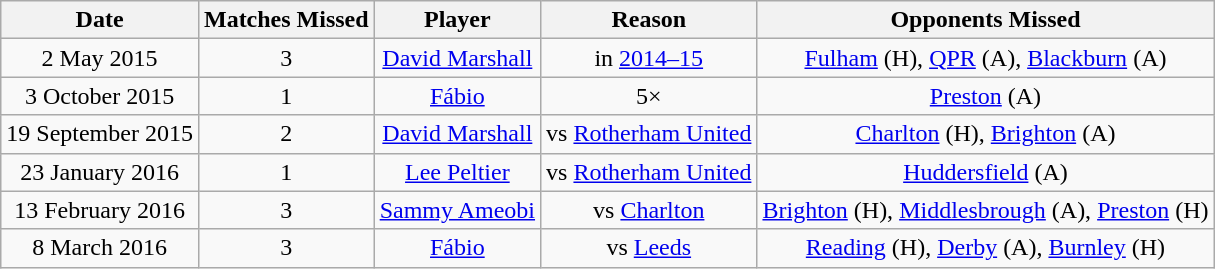<table class="wikitable" style="text-align: center">
<tr>
<th>Date</th>
<th>Matches Missed</th>
<th>Player</th>
<th>Reason</th>
<th>Opponents Missed</th>
</tr>
<tr>
<td>2 May 2015</td>
<td>3</td>
<td><a href='#'>David Marshall</a></td>
<td> in <a href='#'>2014–15</a></td>
<td><a href='#'>Fulham</a> (H), <a href='#'>QPR</a> (A), <a href='#'>Blackburn</a> (A)</td>
</tr>
<tr>
<td>3 October 2015</td>
<td>1</td>
<td><a href='#'>Fábio</a></td>
<td>5× </td>
<td><a href='#'>Preston</a> (A)</td>
</tr>
<tr>
<td>19 September 2015</td>
<td>2</td>
<td><a href='#'>David Marshall</a></td>
<td> vs <a href='#'>Rotherham United</a></td>
<td><a href='#'>Charlton</a> (H), <a href='#'>Brighton</a> (A)</td>
</tr>
<tr>
<td>23 January 2016</td>
<td>1</td>
<td><a href='#'>Lee Peltier</a></td>
<td> vs <a href='#'>Rotherham United</a></td>
<td><a href='#'>Huddersfield</a> (A)</td>
</tr>
<tr>
<td>13 February 2016</td>
<td>3</td>
<td><a href='#'>Sammy Ameobi</a></td>
<td> vs <a href='#'>Charlton</a></td>
<td><a href='#'>Brighton</a> (H), <a href='#'>Middlesbrough</a> (A), <a href='#'>Preston</a> (H)</td>
</tr>
<tr>
<td>8 March 2016</td>
<td>3</td>
<td><a href='#'>Fábio</a></td>
<td> vs <a href='#'>Leeds</a></td>
<td><a href='#'>Reading</a> (H), <a href='#'>Derby</a> (A), <a href='#'>Burnley</a> (H)</td>
</tr>
</table>
